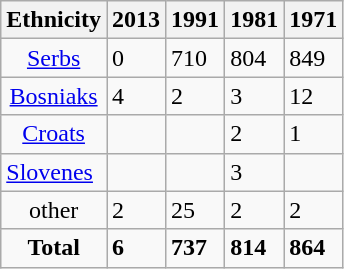<table class="wikitable">
<tr>
<th>Ethnicity</th>
<th>2013</th>
<th>1991</th>
<th>1981</th>
<th>1971</th>
</tr>
<tr>
<td align="center"><a href='#'>Serbs</a></td>
<td>0</td>
<td>710</td>
<td>804</td>
<td>849</td>
</tr>
<tr>
<td align="center"><a href='#'>Bosniaks</a></td>
<td>4</td>
<td>2</td>
<td>3</td>
<td>12</td>
</tr>
<tr>
<td align="center"><a href='#'>Croats</a></td>
<td></td>
<td></td>
<td>2</td>
<td>1</td>
</tr>
<tr>
<td><a href='#'>Slovenes</a></td>
<td></td>
<td></td>
<td>3</td>
<td></td>
</tr>
<tr>
<td align="center">other</td>
<td>2</td>
<td>25</td>
<td>2</td>
<td>2</td>
</tr>
<tr>
<td align="center"><strong>Total</strong></td>
<td><strong>6</strong></td>
<td><strong>737</strong></td>
<td><strong>814</strong></td>
<td><strong>864</strong></td>
</tr>
</table>
